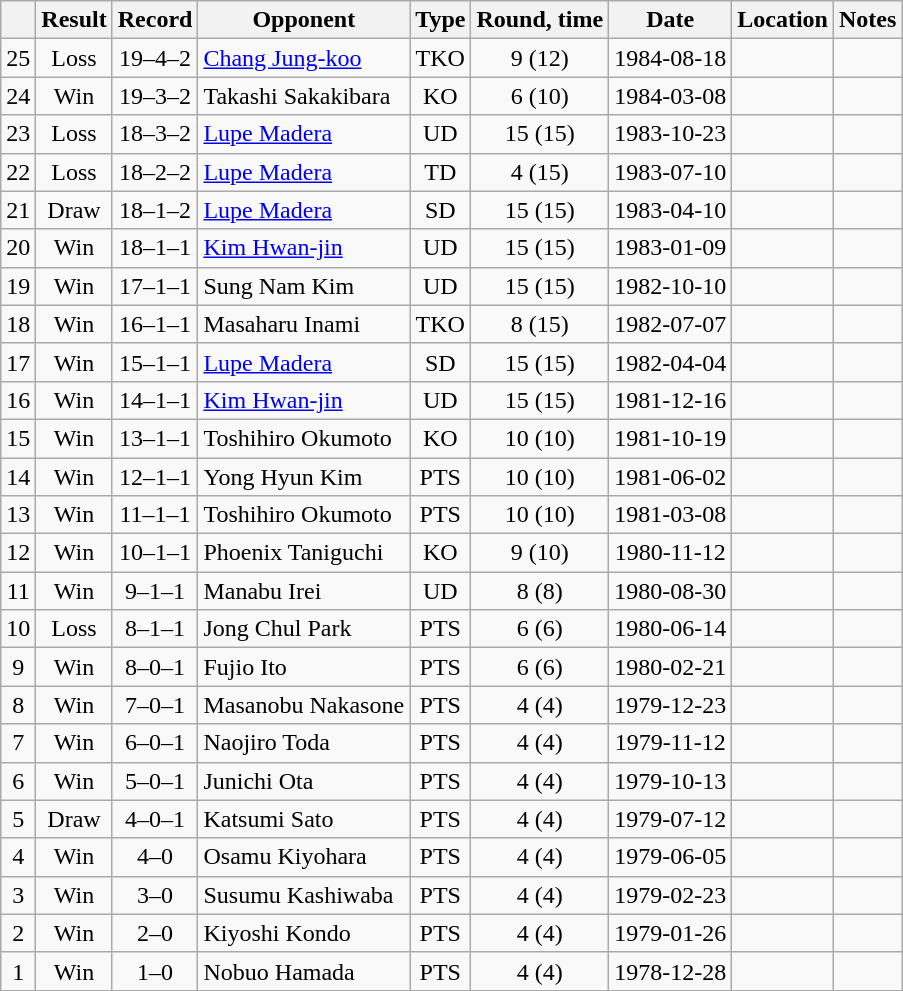<table class=wikitable style=text-align:center>
<tr>
<th></th>
<th>Result</th>
<th>Record</th>
<th>Opponent</th>
<th>Type</th>
<th>Round, time</th>
<th>Date</th>
<th>Location</th>
<th>Notes</th>
</tr>
<tr>
<td>25</td>
<td>Loss</td>
<td>19–4–2</td>
<td align=left><a href='#'>Chang Jung-koo</a></td>
<td>TKO</td>
<td>9 (12)</td>
<td>1984-08-18</td>
<td align=left></td>
<td align=left></td>
</tr>
<tr>
<td>24</td>
<td>Win</td>
<td>19–3–2</td>
<td align=left>Takashi Sakakibara</td>
<td>KO</td>
<td>6 (10)</td>
<td>1984-03-08</td>
<td align=left></td>
<td align=left></td>
</tr>
<tr>
<td>23</td>
<td>Loss</td>
<td>18–3–2</td>
<td align=left><a href='#'>Lupe Madera</a></td>
<td>UD</td>
<td>15 (15)</td>
<td>1983-10-23</td>
<td align=left></td>
<td align=left></td>
</tr>
<tr>
<td>22</td>
<td>Loss</td>
<td>18–2–2</td>
<td align=left><a href='#'>Lupe Madera</a></td>
<td>TD</td>
<td>4 (15)</td>
<td>1983-07-10</td>
<td align=left></td>
<td align=left></td>
</tr>
<tr>
<td>21</td>
<td>Draw</td>
<td>18–1–2</td>
<td align=left><a href='#'>Lupe Madera</a></td>
<td>SD</td>
<td>15 (15)</td>
<td>1983-04-10</td>
<td align=left></td>
<td align=left></td>
</tr>
<tr>
<td>20</td>
<td>Win</td>
<td>18–1–1</td>
<td align=left><a href='#'>Kim Hwan-jin</a></td>
<td>UD</td>
<td>15 (15)</td>
<td>1983-01-09</td>
<td align=left></td>
<td align=left></td>
</tr>
<tr>
<td>19</td>
<td>Win</td>
<td>17–1–1</td>
<td align=left>Sung Nam Kim</td>
<td>UD</td>
<td>15 (15)</td>
<td>1982-10-10</td>
<td align=left></td>
<td align=left></td>
</tr>
<tr>
<td>18</td>
<td>Win</td>
<td>16–1–1</td>
<td align=left>Masaharu Inami</td>
<td>TKO</td>
<td>8 (15)</td>
<td>1982-07-07</td>
<td align=left></td>
<td align=left></td>
</tr>
<tr>
<td>17</td>
<td>Win</td>
<td>15–1–1</td>
<td align=left><a href='#'>Lupe Madera</a></td>
<td>SD</td>
<td>15 (15)</td>
<td>1982-04-04</td>
<td align=left></td>
<td align=left></td>
</tr>
<tr>
<td>16</td>
<td>Win</td>
<td>14–1–1</td>
<td align=left><a href='#'>Kim Hwan-jin</a></td>
<td>UD</td>
<td>15 (15)</td>
<td>1981-12-16</td>
<td align=left></td>
<td align=left></td>
</tr>
<tr>
<td>15</td>
<td>Win</td>
<td>13–1–1</td>
<td align=left>Toshihiro Okumoto</td>
<td>KO</td>
<td>10 (10)</td>
<td>1981-10-19</td>
<td align=left></td>
<td align=left></td>
</tr>
<tr>
<td>14</td>
<td>Win</td>
<td>12–1–1</td>
<td align=left>Yong Hyun Kim</td>
<td>PTS</td>
<td>10 (10)</td>
<td>1981-06-02</td>
<td align=left></td>
<td align=left></td>
</tr>
<tr>
<td>13</td>
<td>Win</td>
<td>11–1–1</td>
<td align=left>Toshihiro Okumoto</td>
<td>PTS</td>
<td>10 (10)</td>
<td>1981-03-08</td>
<td align=left></td>
<td align=left></td>
</tr>
<tr>
<td>12</td>
<td>Win</td>
<td>10–1–1</td>
<td align=left>Phoenix Taniguchi</td>
<td>KO</td>
<td>9 (10)</td>
<td>1980-11-12</td>
<td align=left></td>
<td align=left></td>
</tr>
<tr>
<td>11</td>
<td>Win</td>
<td>9–1–1</td>
<td align=left>Manabu Irei</td>
<td>UD</td>
<td>8 (8)</td>
<td>1980-08-30</td>
<td align=left></td>
<td align=left></td>
</tr>
<tr>
<td>10</td>
<td>Loss</td>
<td>8–1–1</td>
<td align=left>Jong Chul Park</td>
<td>PTS</td>
<td>6 (6)</td>
<td>1980-06-14</td>
<td align=left></td>
<td align=left></td>
</tr>
<tr>
<td>9</td>
<td>Win</td>
<td>8–0–1</td>
<td align=left>Fujio Ito</td>
<td>PTS</td>
<td>6 (6)</td>
<td>1980-02-21</td>
<td align=left></td>
<td align=left></td>
</tr>
<tr>
<td>8</td>
<td>Win</td>
<td>7–0–1</td>
<td align=left>Masanobu Nakasone</td>
<td>PTS</td>
<td>4 (4)</td>
<td>1979-12-23</td>
<td align=left></td>
<td align=left></td>
</tr>
<tr>
<td>7</td>
<td>Win</td>
<td>6–0–1</td>
<td align=left>Naojiro Toda</td>
<td>PTS</td>
<td>4 (4)</td>
<td>1979-11-12</td>
<td align=left></td>
<td align=left></td>
</tr>
<tr>
<td>6</td>
<td>Win</td>
<td>5–0–1</td>
<td align=left>Junichi Ota</td>
<td>PTS</td>
<td>4 (4)</td>
<td>1979-10-13</td>
<td align=left></td>
<td align=left></td>
</tr>
<tr>
<td>5</td>
<td>Draw</td>
<td>4–0–1</td>
<td align=left>Katsumi Sato</td>
<td>PTS</td>
<td>4 (4)</td>
<td>1979-07-12</td>
<td align=left></td>
<td align=left></td>
</tr>
<tr>
<td>4</td>
<td>Win</td>
<td>4–0</td>
<td align=left>Osamu Kiyohara</td>
<td>PTS</td>
<td>4 (4)</td>
<td>1979-06-05</td>
<td align=left></td>
<td align=left></td>
</tr>
<tr>
<td>3</td>
<td>Win</td>
<td>3–0</td>
<td align=left>Susumu Kashiwaba</td>
<td>PTS</td>
<td>4 (4)</td>
<td>1979-02-23</td>
<td align=left></td>
<td align=left></td>
</tr>
<tr>
<td>2</td>
<td>Win</td>
<td>2–0</td>
<td align=left>Kiyoshi Kondo</td>
<td>PTS</td>
<td>4 (4)</td>
<td>1979-01-26</td>
<td align=left></td>
<td align=left></td>
</tr>
<tr>
<td>1</td>
<td>Win</td>
<td>1–0</td>
<td align=left>Nobuo Hamada</td>
<td>PTS</td>
<td>4 (4)</td>
<td>1978-12-28</td>
<td align=left></td>
<td align=left></td>
</tr>
</table>
